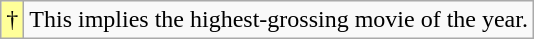<table class="wikitable">
<tr>
<td style="background-color:#FFFF99">†</td>
<td>This implies the highest-grossing movie of the year.</td>
</tr>
</table>
